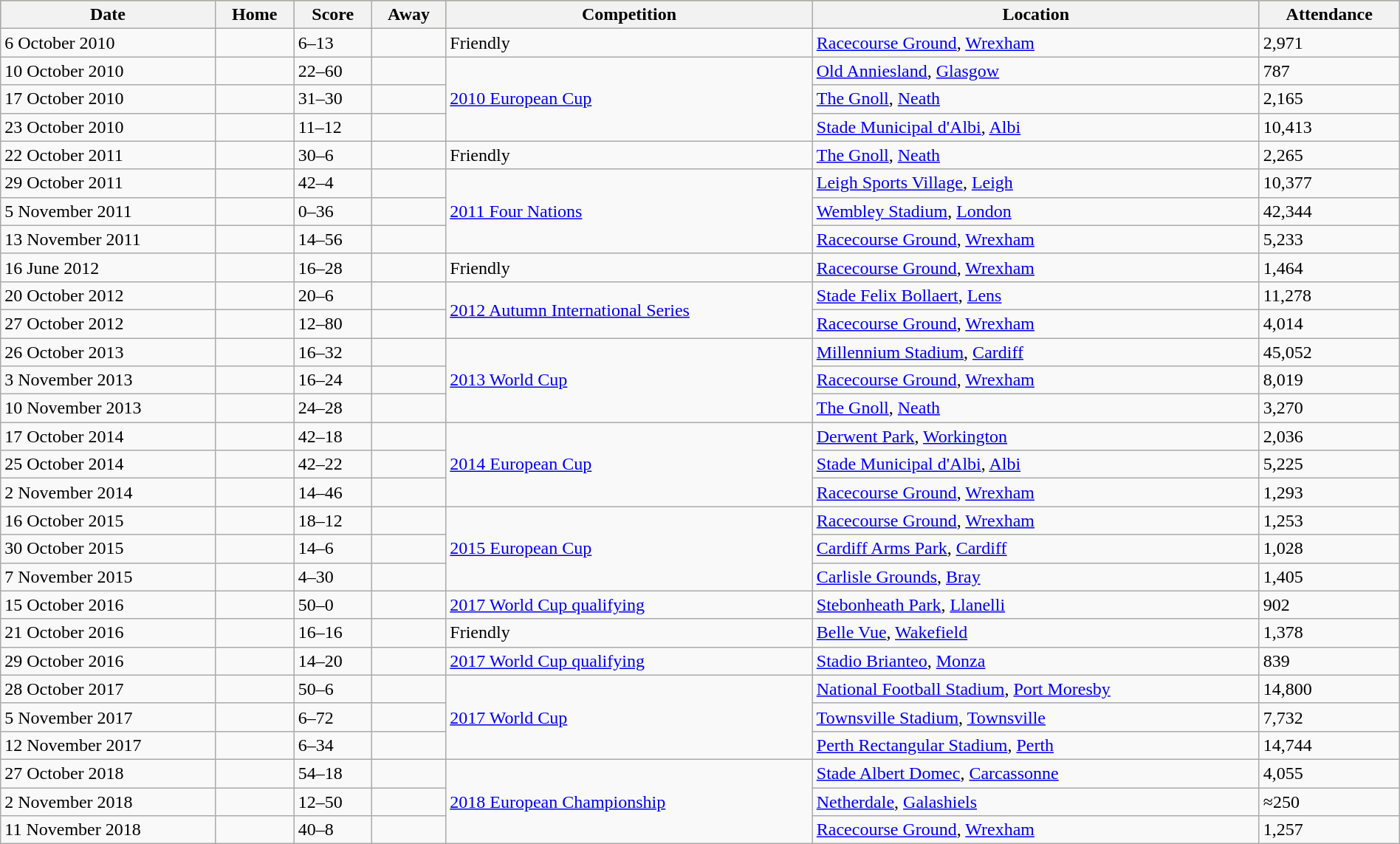<table class="wikitable" width=100%>
<tr bgcolor=#bdb76b>
<th>Date</th>
<th>Home</th>
<th>Score</th>
<th>Away</th>
<th>Competition</th>
<th>Location</th>
<th>Attendance</th>
</tr>
<tr>
<td>6 October 2010</td>
<td></td>
<td>6–13</td>
<td></td>
<td>Friendly</td>
<td><a href='#'>Racecourse Ground</a>, <a href='#'>Wrexham</a></td>
<td>2,971</td>
</tr>
<tr>
<td>10 October 2010</td>
<td></td>
<td>22–60</td>
<td></td>
<td rowspan=3><a href='#'>2010 European Cup</a></td>
<td><a href='#'>Old Anniesland</a>, <a href='#'>Glasgow</a></td>
<td>787</td>
</tr>
<tr>
<td>17 October 2010</td>
<td></td>
<td>31–30</td>
<td></td>
<td><a href='#'>The Gnoll</a>, <a href='#'>Neath</a></td>
<td>2,165</td>
</tr>
<tr>
<td>23 October 2010</td>
<td></td>
<td>11–12</td>
<td></td>
<td><a href='#'>Stade Municipal d'Albi</a>, <a href='#'>Albi</a></td>
<td>10,413</td>
</tr>
<tr>
<td>22 October 2011</td>
<td></td>
<td>30–6</td>
<td></td>
<td>Friendly</td>
<td><a href='#'>The Gnoll</a>, <a href='#'>Neath</a></td>
<td>2,265</td>
</tr>
<tr>
<td>29 October 2011</td>
<td></td>
<td>42–4</td>
<td></td>
<td rowspan=3><a href='#'>2011 Four Nations</a></td>
<td><a href='#'>Leigh Sports Village</a>, <a href='#'>Leigh</a></td>
<td>10,377</td>
</tr>
<tr>
<td>5 November 2011</td>
<td></td>
<td>0–36</td>
<td></td>
<td><a href='#'>Wembley Stadium</a>, <a href='#'>London</a></td>
<td>42,344</td>
</tr>
<tr>
<td>13 November 2011</td>
<td></td>
<td>14–56</td>
<td></td>
<td><a href='#'>Racecourse Ground</a>, <a href='#'>Wrexham</a></td>
<td>5,233</td>
</tr>
<tr>
<td>16 June 2012</td>
<td></td>
<td>16–28</td>
<td></td>
<td>Friendly</td>
<td><a href='#'>Racecourse Ground</a>, <a href='#'>Wrexham</a></td>
<td>1,464</td>
</tr>
<tr>
<td>20 October 2012</td>
<td></td>
<td>20–6</td>
<td></td>
<td rowspan=2><a href='#'>2012 Autumn International Series</a></td>
<td><a href='#'>Stade Felix Bollaert</a>, <a href='#'>Lens</a></td>
<td>11,278</td>
</tr>
<tr>
<td>27 October 2012</td>
<td></td>
<td>12–80</td>
<td></td>
<td><a href='#'>Racecourse Ground</a>, <a href='#'>Wrexham</a></td>
<td>4,014</td>
</tr>
<tr>
<td>26 October 2013</td>
<td></td>
<td>16–32</td>
<td></td>
<td rowspan=3><a href='#'>2013 World Cup</a></td>
<td><a href='#'>Millennium Stadium</a>, <a href='#'>Cardiff</a></td>
<td>45,052</td>
</tr>
<tr>
<td>3 November 2013</td>
<td></td>
<td>16–24</td>
<td></td>
<td><a href='#'>Racecourse Ground</a>, <a href='#'>Wrexham</a></td>
<td>8,019</td>
</tr>
<tr>
<td>10 November 2013</td>
<td></td>
<td>24–28</td>
<td></td>
<td><a href='#'>The Gnoll</a>, <a href='#'>Neath</a></td>
<td>3,270</td>
</tr>
<tr>
<td>17 October 2014</td>
<td></td>
<td>42–18</td>
<td></td>
<td rowspan=3><a href='#'>2014 European Cup</a></td>
<td><a href='#'>Derwent Park</a>, <a href='#'>Workington</a></td>
<td>2,036</td>
</tr>
<tr>
<td>25 October 2014</td>
<td></td>
<td>42–22</td>
<td></td>
<td><a href='#'>Stade Municipal d'Albi</a>, <a href='#'>Albi</a></td>
<td>5,225</td>
</tr>
<tr>
<td>2 November 2014</td>
<td></td>
<td>14–46</td>
<td></td>
<td><a href='#'>Racecourse Ground</a>, <a href='#'>Wrexham</a></td>
<td>1,293</td>
</tr>
<tr>
<td>16 October 2015</td>
<td></td>
<td>18–12</td>
<td></td>
<td rowspan=3><a href='#'>2015 European Cup</a></td>
<td><a href='#'>Racecourse Ground</a>, <a href='#'>Wrexham</a></td>
<td>1,253</td>
</tr>
<tr>
<td>30 October 2015</td>
<td></td>
<td>14–6</td>
<td></td>
<td><a href='#'>Cardiff Arms Park</a>, <a href='#'>Cardiff</a></td>
<td>1,028</td>
</tr>
<tr>
<td>7 November 2015</td>
<td></td>
<td>4–30</td>
<td></td>
<td><a href='#'>Carlisle Grounds</a>, <a href='#'>Bray</a></td>
<td>1,405</td>
</tr>
<tr>
<td>15 October 2016</td>
<td></td>
<td>50–0</td>
<td></td>
<td><a href='#'>2017 World Cup qualifying</a></td>
<td><a href='#'>Stebonheath Park</a>, <a href='#'>Llanelli</a></td>
<td>902</td>
</tr>
<tr>
<td>21 October 2016</td>
<td></td>
<td>16–16</td>
<td></td>
<td>Friendly</td>
<td><a href='#'>Belle Vue</a>, <a href='#'>Wakefield</a></td>
<td>1,378</td>
</tr>
<tr>
<td>29 October 2016</td>
<td></td>
<td>14–20</td>
<td></td>
<td><a href='#'>2017 World Cup qualifying</a></td>
<td><a href='#'>Stadio Brianteo</a>, <a href='#'>Monza</a></td>
<td>839</td>
</tr>
<tr>
<td>28 October 2017</td>
<td></td>
<td>50–6</td>
<td></td>
<td rowspan=3><a href='#'>2017 World Cup</a></td>
<td><a href='#'>National Football Stadium</a>, <a href='#'>Port Moresby</a></td>
<td>14,800</td>
</tr>
<tr>
<td>5 November 2017</td>
<td></td>
<td>6–72</td>
<td></td>
<td><a href='#'>Townsville Stadium</a>, <a href='#'>Townsville</a></td>
<td>7,732</td>
</tr>
<tr>
<td>12 November 2017</td>
<td></td>
<td>6–34</td>
<td></td>
<td><a href='#'>Perth Rectangular Stadium</a>, <a href='#'>Perth</a></td>
<td>14,744</td>
</tr>
<tr>
<td>27 October 2018</td>
<td></td>
<td>54–18</td>
<td></td>
<td rowspan=3><a href='#'>2018 European Championship</a></td>
<td><a href='#'>Stade Albert Domec</a>, <a href='#'>Carcassonne</a></td>
<td>4,055</td>
</tr>
<tr>
<td>2 November 2018</td>
<td></td>
<td>12–50</td>
<td></td>
<td><a href='#'>Netherdale</a>, <a href='#'>Galashiels</a></td>
<td>≈250</td>
</tr>
<tr>
<td>11 November 2018</td>
<td></td>
<td>40–8</td>
<td></td>
<td><a href='#'>Racecourse Ground</a>, <a href='#'>Wrexham</a></td>
<td>1,257</td>
</tr>
</table>
